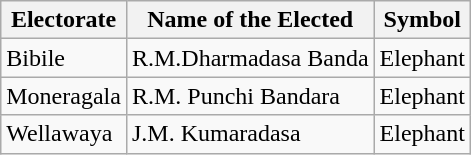<table class="wikitable" border="1">
<tr>
<th>Electorate</th>
<th>Name of the Elected</th>
<th>Symbol</th>
</tr>
<tr>
<td>Bibile</td>
<td>R.M.Dharmadasa Banda</td>
<td>Elephant</td>
</tr>
<tr>
<td>Moneragala</td>
<td>R.M. Punchi Bandara</td>
<td>Elephant</td>
</tr>
<tr>
<td>Wellawaya</td>
<td>J.M. Kumaradasa</td>
<td>Elephant</td>
</tr>
</table>
